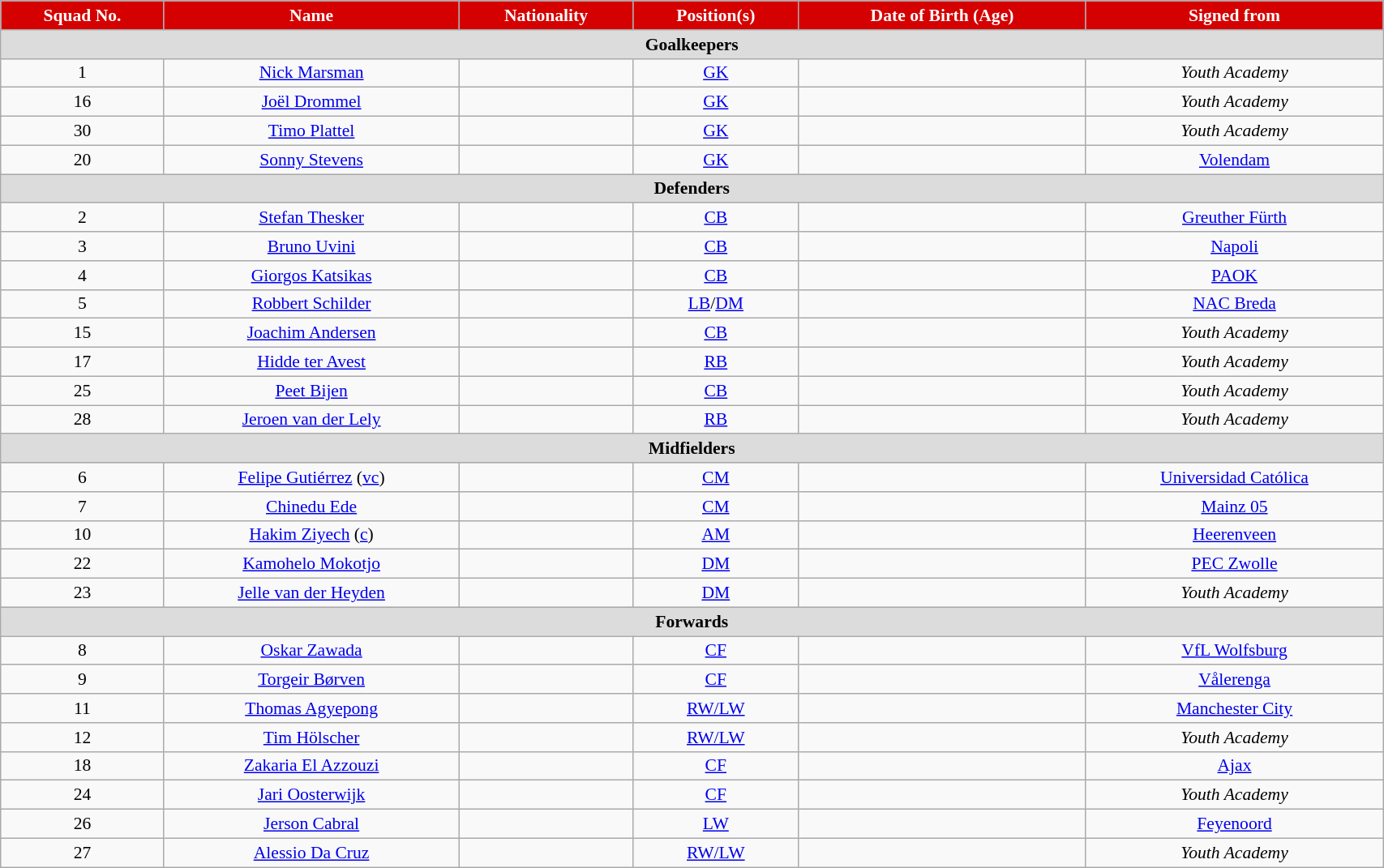<table class="wikitable" style="text-align:center; font-size:90%; width:90%;">
<tr>
<th style="background:#d50000; color:white; text-align:center;">Squad No.</th>
<th style="background:#d50000; color:white; text-align:center;">Name</th>
<th style="background:#d50000; color:white; text-align:center;">Nationality</th>
<th style="background:#d50000; color:white; text-align:center;">Position(s)</th>
<th style="background:#d50000; color:white; text-align:center;">Date of Birth (Age)</th>
<th style="background:#d50000; color:white; text-align:center;">Signed from</th>
</tr>
<tr>
<th colspan="6" style="background:#dcdcdc; text-align:center">Goalkeepers</th>
</tr>
<tr>
<td>1</td>
<td><a href='#'>Nick Marsman</a></td>
<td></td>
<td><a href='#'>GK</a></td>
<td></td>
<td><em>Youth Academy</em></td>
</tr>
<tr>
<td>16</td>
<td><a href='#'>Joël Drommel</a></td>
<td></td>
<td><a href='#'>GK</a></td>
<td></td>
<td><em>Youth Academy</em></td>
</tr>
<tr>
<td>30</td>
<td><a href='#'>Timo Plattel</a></td>
<td></td>
<td><a href='#'>GK</a></td>
<td></td>
<td><em>Youth Academy</em></td>
</tr>
<tr>
<td>20</td>
<td><a href='#'>Sonny Stevens</a></td>
<td></td>
<td><a href='#'>GK</a></td>
<td></td>
<td> <a href='#'>Volendam</a></td>
</tr>
<tr>
<th colspan="9" style="background:#dcdcdc; text-align:center">Defenders</th>
</tr>
<tr>
<td>2</td>
<td><a href='#'>Stefan Thesker</a></td>
<td></td>
<td><a href='#'>CB</a></td>
<td></td>
<td> <a href='#'>Greuther Fürth</a></td>
</tr>
<tr>
<td>3</td>
<td><a href='#'>Bruno Uvini</a></td>
<td></td>
<td><a href='#'>CB</a></td>
<td></td>
<td> <a href='#'>Napoli</a></td>
</tr>
<tr>
<td>4</td>
<td><a href='#'>Giorgos Katsikas</a></td>
<td></td>
<td><a href='#'>CB</a></td>
<td></td>
<td> <a href='#'>PAOK</a></td>
</tr>
<tr>
<td>5</td>
<td><a href='#'>Robbert Schilder</a></td>
<td></td>
<td><a href='#'>LB</a>/<a href='#'>DM</a></td>
<td></td>
<td> <a href='#'>NAC Breda</a></td>
</tr>
<tr>
<td>15</td>
<td><a href='#'>Joachim Andersen</a></td>
<td></td>
<td><a href='#'>CB</a></td>
<td></td>
<td><em>Youth Academy</em></td>
</tr>
<tr>
<td>17</td>
<td><a href='#'>Hidde ter Avest</a></td>
<td></td>
<td><a href='#'>RB</a></td>
<td></td>
<td><em>Youth Academy</em></td>
</tr>
<tr>
<td>25</td>
<td><a href='#'>Peet Bijen</a></td>
<td></td>
<td><a href='#'>CB</a></td>
<td></td>
<td><em>Youth Academy</em></td>
</tr>
<tr>
<td>28</td>
<td><a href='#'>Jeroen van der Lely</a></td>
<td></td>
<td><a href='#'>RB</a></td>
<td></td>
<td><em>Youth Academy</em></td>
</tr>
<tr>
<th colspan="9" style="background:#dcdcdc; text-align:center">Midfielders</th>
</tr>
<tr>
<td>6</td>
<td><a href='#'>Felipe Gutiérrez</a> (<a href='#'>vc</a>)</td>
<td></td>
<td><a href='#'>CM</a></td>
<td></td>
<td> <a href='#'>Universidad Católica</a></td>
</tr>
<tr>
<td>7</td>
<td><a href='#'>Chinedu Ede</a></td>
<td></td>
<td><a href='#'>CM</a></td>
<td></td>
<td> <a href='#'>Mainz 05</a></td>
</tr>
<tr>
<td>10</td>
<td><a href='#'>Hakim Ziyech</a> (<a href='#'>c</a>)</td>
<td></td>
<td><a href='#'>AM</a></td>
<td></td>
<td> <a href='#'>Heerenveen</a></td>
</tr>
<tr>
<td>22</td>
<td><a href='#'>Kamohelo Mokotjo</a></td>
<td></td>
<td><a href='#'>DM</a></td>
<td></td>
<td> <a href='#'>PEC Zwolle</a></td>
</tr>
<tr>
<td>23</td>
<td><a href='#'>Jelle van der Heyden</a></td>
<td></td>
<td><a href='#'>DM</a></td>
<td></td>
<td><em>Youth Academy</em></td>
</tr>
<tr>
<th colspan="9" style="background:#dcdcdc; text-align:center">Forwards</th>
</tr>
<tr>
<td>8</td>
<td><a href='#'>Oskar Zawada</a></td>
<td></td>
<td><a href='#'>CF</a></td>
<td></td>
<td> <a href='#'>VfL Wolfsburg</a></td>
</tr>
<tr>
<td>9</td>
<td><a href='#'>Torgeir Børven</a></td>
<td></td>
<td><a href='#'>CF</a></td>
<td></td>
<td> <a href='#'>Vålerenga</a></td>
</tr>
<tr>
<td>11</td>
<td><a href='#'>Thomas Agyepong</a></td>
<td></td>
<td><a href='#'>RW/LW</a></td>
<td></td>
<td> <a href='#'>Manchester City</a></td>
</tr>
<tr>
<td>12</td>
<td><a href='#'>Tim Hölscher</a></td>
<td></td>
<td><a href='#'>RW/LW</a></td>
<td></td>
<td><em>Youth Academy</em></td>
</tr>
<tr>
<td>18</td>
<td><a href='#'>Zakaria El Azzouzi</a></td>
<td></td>
<td><a href='#'>CF</a></td>
<td></td>
<td> <a href='#'>Ajax</a></td>
</tr>
<tr>
<td>24</td>
<td><a href='#'>Jari Oosterwijk</a></td>
<td></td>
<td><a href='#'>CF</a></td>
<td></td>
<td><em>Youth Academy</em></td>
</tr>
<tr>
<td>26</td>
<td><a href='#'>Jerson Cabral</a></td>
<td></td>
<td><a href='#'>LW</a></td>
<td></td>
<td> <a href='#'>Feyenoord</a></td>
</tr>
<tr>
<td>27</td>
<td><a href='#'>Alessio Da Cruz</a></td>
<td></td>
<td><a href='#'>RW/LW</a></td>
<td></td>
<td><em>Youth Academy</em></td>
</tr>
</table>
